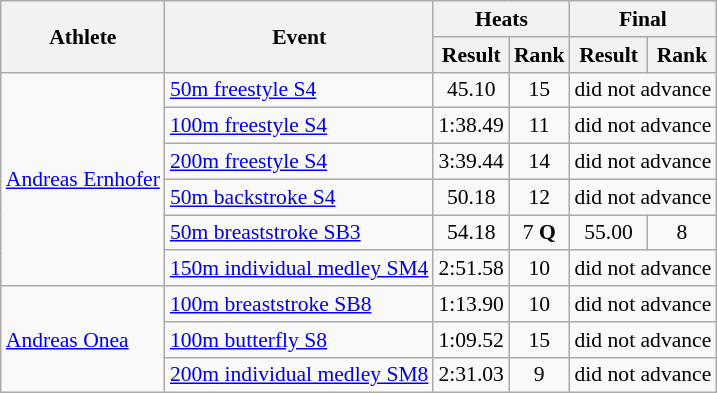<table class=wikitable style="font-size:90%">
<tr>
<th rowspan="2">Athlete</th>
<th rowspan="2">Event</th>
<th colspan="2">Heats</th>
<th colspan="2">Final</th>
</tr>
<tr>
<th>Result</th>
<th>Rank</th>
<th>Result</th>
<th>Rank</th>
</tr>
<tr align=center>
<td align=left rowspan=6><a href='#'>Andreas Ernhofer</a></td>
<td align=left><a href='#'>50m freestyle S4</a></td>
<td>45.10</td>
<td>15</td>
<td colspan=2>did not advance</td>
</tr>
<tr align=center>
<td align=left><a href='#'>100m freestyle S4</a></td>
<td>1:38.49</td>
<td>11</td>
<td colspan=2>did not advance</td>
</tr>
<tr align=center>
<td align=left><a href='#'>200m freestyle S4</a></td>
<td>3:39.44</td>
<td>14</td>
<td colspan=2>did not advance</td>
</tr>
<tr align=center>
<td align=left><a href='#'>50m backstroke S4</a></td>
<td>50.18</td>
<td>12</td>
<td colspan=2>did not advance</td>
</tr>
<tr align=center>
<td align=left><a href='#'>50m breaststroke SB3</a></td>
<td>54.18</td>
<td>7 <strong>Q</strong></td>
<td>55.00</td>
<td>8</td>
</tr>
<tr align=center>
<td align=left><a href='#'>150m individual medley SM4</a></td>
<td>2:51.58</td>
<td>10</td>
<td colspan=2>did not advance</td>
</tr>
<tr align=center>
<td align=left rowspan=3><a href='#'>Andreas Onea</a></td>
<td align=left><a href='#'>100m breaststroke SB8</a></td>
<td>1:13.90</td>
<td>10</td>
<td colspan=2>did not advance</td>
</tr>
<tr align=center>
<td align=left><a href='#'>100m butterfly S8</a></td>
<td>1:09.52</td>
<td>15</td>
<td colspan=2>did not advance</td>
</tr>
<tr align=center>
<td align=left><a href='#'>200m individual medley SM8</a></td>
<td>2:31.03</td>
<td>9</td>
<td colspan=2>did not advance</td>
</tr>
</table>
